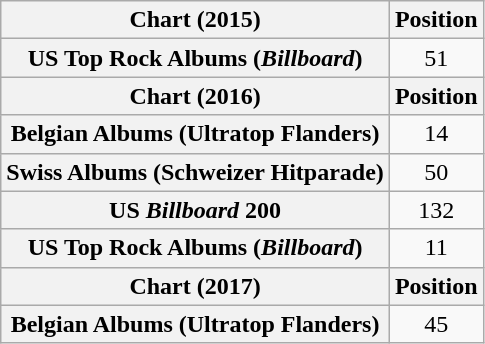<table class="wikitable plainrowheaders" style="text-align:center">
<tr>
<th>Chart (2015)</th>
<th>Position</th>
</tr>
<tr>
<th scope="row">US Top Rock Albums (<em>Billboard</em>)</th>
<td>51</td>
</tr>
<tr>
<th>Chart (2016)</th>
<th>Position</th>
</tr>
<tr>
<th scope="row">Belgian Albums (Ultratop Flanders)</th>
<td>14</td>
</tr>
<tr>
<th scope="row">Swiss Albums (Schweizer Hitparade)</th>
<td>50</td>
</tr>
<tr>
<th scope="row">US <em>Billboard</em> 200</th>
<td>132</td>
</tr>
<tr>
<th scope="row">US Top Rock Albums (<em>Billboard</em>)</th>
<td>11</td>
</tr>
<tr>
<th>Chart (2017)</th>
<th>Position</th>
</tr>
<tr>
<th scope="row">Belgian Albums (Ultratop Flanders)</th>
<td>45</td>
</tr>
</table>
